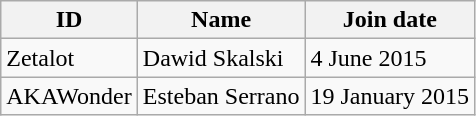<table class="wikitable">
<tr>
<th>ID</th>
<th>Name</th>
<th>Join date</th>
</tr>
<tr>
<td>Zetalot</td>
<td>Dawid Skalski</td>
<td>4 June 2015</td>
</tr>
<tr>
<td>AKAWonder</td>
<td>Esteban Serrano</td>
<td>19 January 2015</td>
</tr>
</table>
